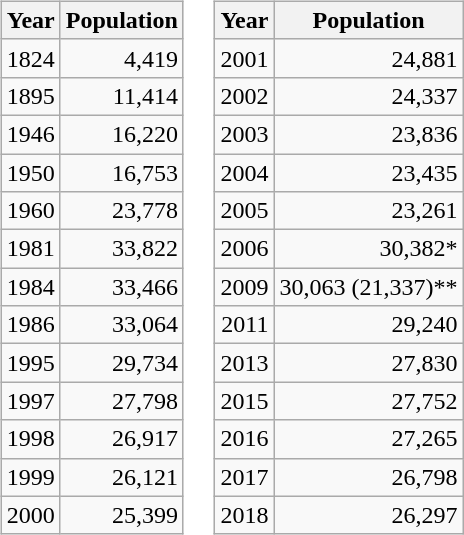<table>
<tr>
<td style="vertical-align:top; white-space:nowrap;"><br><table class="wikitable" style="text-align:right">
<tr>
<th>Year</th>
<th>Population</th>
</tr>
<tr>
<td>1824</td>
<td>4,419</td>
</tr>
<tr>
<td>1895</td>
<td>11,414</td>
</tr>
<tr>
<td>1946</td>
<td>16,220</td>
</tr>
<tr>
<td>1950</td>
<td>16,753</td>
</tr>
<tr>
<td>1960</td>
<td>23,778</td>
</tr>
<tr>
<td>1981</td>
<td>33,822</td>
</tr>
<tr>
<td>1984</td>
<td>33,466</td>
</tr>
<tr>
<td>1986</td>
<td>33,064</td>
</tr>
<tr>
<td>1995</td>
<td>29,734</td>
</tr>
<tr>
<td>1997</td>
<td>27,798</td>
</tr>
<tr>
<td>1998</td>
<td>26,917</td>
</tr>
<tr>
<td>1999</td>
<td>26,121</td>
</tr>
<tr>
<td>2000</td>
<td>25,399</td>
</tr>
</table>
</td>
<td style="vertical-align:top; white-space:nowrap;"><br><table class="wikitable" style="text-align:right">
<tr>
<th>Year</th>
<th>Population</th>
</tr>
<tr>
<td>2001</td>
<td>24,881</td>
</tr>
<tr>
<td>2002</td>
<td>24,337</td>
</tr>
<tr>
<td>2003</td>
<td>23,836</td>
</tr>
<tr>
<td>2004</td>
<td>23,435</td>
</tr>
<tr>
<td>2005</td>
<td>23,261</td>
</tr>
<tr>
<td>2006</td>
<td>30,382*</td>
</tr>
<tr>
<td>2009</td>
<td>30,063 (21,337)**</td>
</tr>
<tr>
<td>2011</td>
<td>29,240</td>
</tr>
<tr>
<td>2013</td>
<td>27,830</td>
</tr>
<tr>
<td>2015</td>
<td>27,752</td>
</tr>
<tr>
<td>2016</td>
<td>27,265</td>
</tr>
<tr>
<td>2017</td>
<td>26,798</td>
</tr>
<tr>
<td>2018</td>
<td>26,297</td>
</tr>
</table>
</td>
</tr>
</table>
